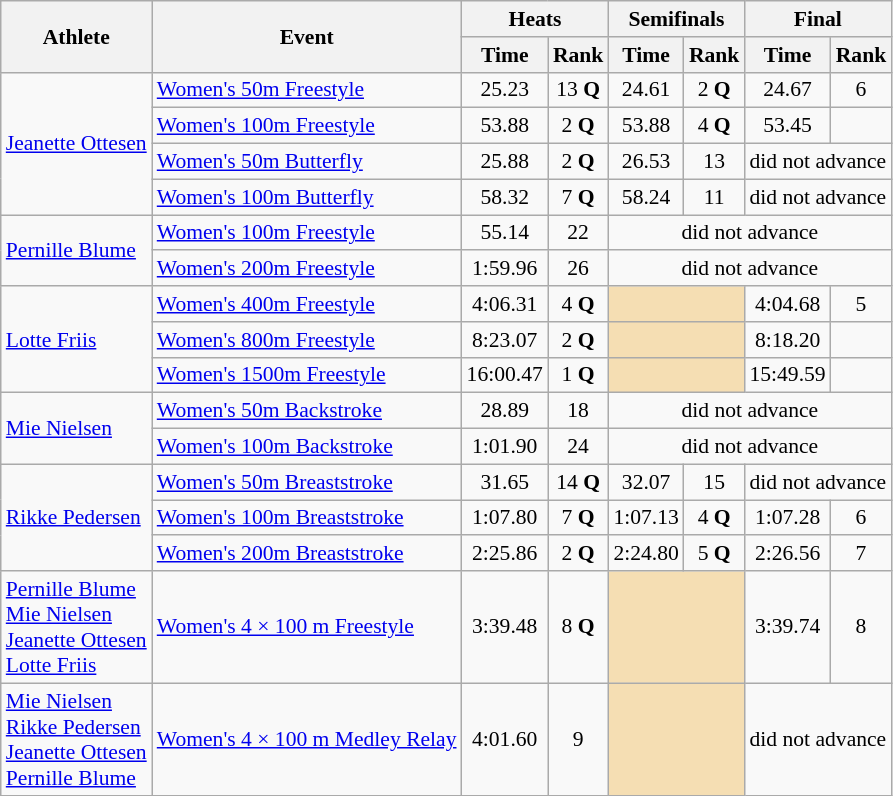<table class=wikitable style="font-size:90%">
<tr>
<th rowspan="2">Athlete</th>
<th rowspan="2">Event</th>
<th colspan="2">Heats</th>
<th colspan="2">Semifinals</th>
<th colspan="2">Final</th>
</tr>
<tr>
<th>Time</th>
<th>Rank</th>
<th>Time</th>
<th>Rank</th>
<th>Time</th>
<th>Rank</th>
</tr>
<tr>
<td rowspan="4"><a href='#'>Jeanette Ottesen</a></td>
<td><a href='#'>Women's 50m Freestyle</a></td>
<td align=center>25.23</td>
<td align=center>13 <strong>Q</strong></td>
<td align=center>24.61</td>
<td align=center>2 <strong>Q</strong></td>
<td align=center>24.67</td>
<td align=center>6</td>
</tr>
<tr>
<td><a href='#'>Women's 100m Freestyle</a></td>
<td align=center>53.88</td>
<td align=center>2 <strong>Q</strong></td>
<td align=center>53.88</td>
<td align=center>4 <strong>Q</strong></td>
<td align=center>53.45</td>
<td align=center></td>
</tr>
<tr>
<td><a href='#'>Women's 50m Butterfly</a></td>
<td align=center>25.88</td>
<td align=center>2 <strong>Q</strong></td>
<td align=center>26.53</td>
<td align=center>13</td>
<td align=center colspan=2>did not advance</td>
</tr>
<tr>
<td><a href='#'>Women's 100m Butterfly</a></td>
<td align=center>58.32</td>
<td align=center>7 <strong>Q</strong></td>
<td align=center>58.24</td>
<td align=center>11</td>
<td align=center colspan=2>did not advance</td>
</tr>
<tr>
<td rowspan="2"><a href='#'>Pernille Blume</a></td>
<td><a href='#'>Women's 100m Freestyle</a></td>
<td align=center>55.14</td>
<td align=center>22</td>
<td align=center colspan=4>did not advance</td>
</tr>
<tr>
<td><a href='#'>Women's 200m Freestyle</a></td>
<td align=center>1:59.96</td>
<td align=center>26</td>
<td align=center colspan=4>did not advance</td>
</tr>
<tr>
<td rowspan="3"><a href='#'>Lotte Friis</a></td>
<td><a href='#'>Women's 400m Freestyle</a></td>
<td align=center>4:06.31</td>
<td align=center>4 <strong>Q</strong></td>
<td colspan= 2 bgcolor="wheat"></td>
<td align=center>4:04.68</td>
<td align=center>5</td>
</tr>
<tr>
<td><a href='#'>Women's 800m Freestyle</a></td>
<td align=center>8:23.07</td>
<td align=center>2 <strong>Q</strong></td>
<td colspan= 2 bgcolor="wheat"></td>
<td align=center>8:18.20</td>
<td align=center></td>
</tr>
<tr>
<td><a href='#'>Women's 1500m Freestyle</a></td>
<td align=center>16:00.47</td>
<td align=center>1 <strong>Q</strong></td>
<td colspan= 2 bgcolor="wheat"></td>
<td align=center>15:49.59</td>
<td align=center></td>
</tr>
<tr>
<td rowspan="2"><a href='#'>Mie Nielsen</a></td>
<td><a href='#'>Women's 50m Backstroke</a></td>
<td align=center>28.89</td>
<td align=center>18</td>
<td align=center colspan=4>did not advance</td>
</tr>
<tr>
<td><a href='#'>Women's 100m Backstroke</a></td>
<td align=center>1:01.90</td>
<td align=center>24</td>
<td align=center colspan=4>did not advance</td>
</tr>
<tr>
<td rowspan="3"><a href='#'>Rikke Pedersen</a></td>
<td><a href='#'>Women's 50m Breaststroke</a></td>
<td align=center>31.65</td>
<td align=center>14 <strong>Q</strong></td>
<td align=center>32.07</td>
<td align=center>15</td>
<td align=center colspan=2>did not advance</td>
</tr>
<tr>
<td><a href='#'>Women's 100m Breaststroke</a></td>
<td align=center>1:07.80</td>
<td align=center>7 <strong>Q</strong></td>
<td align=center>1:07.13</td>
<td align=center>4 <strong>Q</strong></td>
<td align=center>1:07.28</td>
<td align=center>6</td>
</tr>
<tr>
<td><a href='#'>Women's 200m Breaststroke</a></td>
<td align=center>2:25.86</td>
<td align=center>2 <strong>Q</strong></td>
<td align=center>2:24.80</td>
<td align=center>5 <strong>Q</strong></td>
<td align=center>2:26.56</td>
<td align=center>7</td>
</tr>
<tr>
<td rowspan="1"><a href='#'>Pernille Blume</a><br><a href='#'>Mie Nielsen</a><br><a href='#'>Jeanette Ottesen</a><br><a href='#'>Lotte Friis</a></td>
<td><a href='#'>Women's 4 × 100 m Freestyle</a></td>
<td align=center>3:39.48</td>
<td align=center>8 <strong>Q</strong></td>
<td colspan= 2 bgcolor="wheat"></td>
<td align=center>3:39.74</td>
<td align=center>8</td>
</tr>
<tr>
<td rowspan="1"><a href='#'>Mie Nielsen</a><br><a href='#'>Rikke Pedersen</a><br><a href='#'>Jeanette Ottesen</a><br><a href='#'>Pernille Blume</a></td>
<td><a href='#'>Women's 4 × 100 m Medley Relay</a></td>
<td align=center>4:01.60</td>
<td align=center>9</td>
<td colspan= 2 bgcolor="wheat"></td>
<td align=center colspan=2>did not advance</td>
</tr>
</table>
